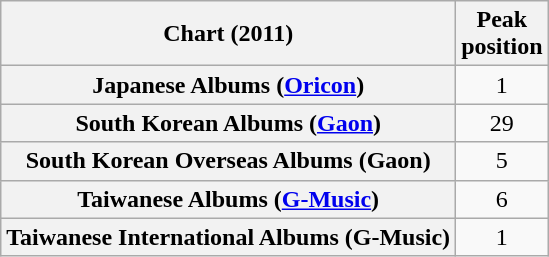<table class="wikitable plainrowheaders sortable" style="text-align:center;">
<tr>
<th>Chart (2011)</th>
<th>Peak<br>position</th>
</tr>
<tr>
<th scope="row">Japanese Albums (<a href='#'>Oricon</a>)</th>
<td align="center">1</td>
</tr>
<tr>
<th scope="row">South Korean Albums (<a href='#'>Gaon</a>)</th>
<td align="center">29</td>
</tr>
<tr>
<th scope="row">South Korean Overseas Albums (Gaon)</th>
<td align="center">5</td>
</tr>
<tr>
<th scope="row">Taiwanese Albums (<a href='#'>G-Music</a>)</th>
<td align="center">6</td>
</tr>
<tr>
<th scope="row">Taiwanese International Albums (G-Music)</th>
<td align="center">1</td>
</tr>
</table>
